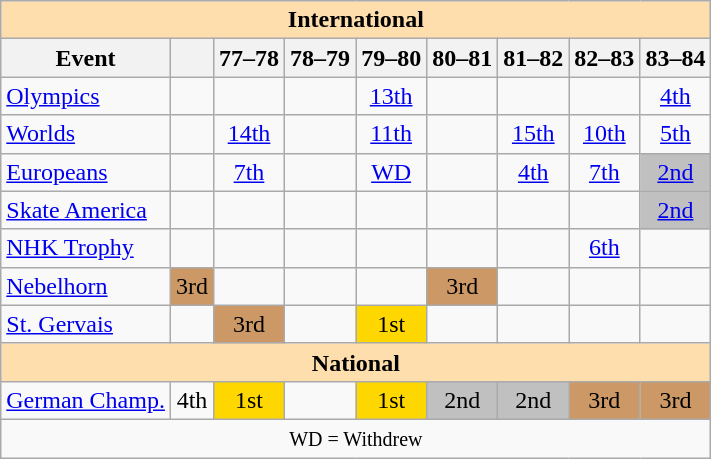<table class="wikitable" style="text-align:center">
<tr>
<th style="background-color: #ffdead; " colspan=9 align=center>International</th>
</tr>
<tr>
<th>Event</th>
<th></th>
<th>77–78</th>
<th>78–79</th>
<th>79–80</th>
<th>80–81</th>
<th>81–82</th>
<th>82–83</th>
<th>83–84</th>
</tr>
<tr>
<td align=left><a href='#'>Olympics</a></td>
<td></td>
<td></td>
<td></td>
<td><a href='#'>13th</a></td>
<td></td>
<td></td>
<td></td>
<td><a href='#'>4th</a></td>
</tr>
<tr>
<td align=left><a href='#'>Worlds</a></td>
<td></td>
<td><a href='#'>14th</a></td>
<td></td>
<td><a href='#'>11th</a></td>
<td></td>
<td><a href='#'>15th</a></td>
<td><a href='#'>10th</a></td>
<td><a href='#'>5th</a></td>
</tr>
<tr>
<td align=left><a href='#'>Europeans</a></td>
<td></td>
<td><a href='#'>7th</a></td>
<td></td>
<td><a href='#'>WD</a></td>
<td></td>
<td><a href='#'>4th</a></td>
<td><a href='#'>7th</a></td>
<td bgcolor=silver><a href='#'>2nd</a></td>
</tr>
<tr>
<td align=left><a href='#'>Skate America</a></td>
<td></td>
<td></td>
<td></td>
<td></td>
<td></td>
<td></td>
<td></td>
<td bgcolor=silver><a href='#'>2nd</a></td>
</tr>
<tr>
<td align=left><a href='#'>NHK Trophy</a></td>
<td></td>
<td></td>
<td></td>
<td></td>
<td></td>
<td></td>
<td><a href='#'>6th</a></td>
<td></td>
</tr>
<tr>
<td align=left><a href='#'>Nebelhorn</a></td>
<td bgcolor=cc9966>3rd</td>
<td></td>
<td></td>
<td></td>
<td bgcolor=cc9966>3rd</td>
<td></td>
<td></td>
<td></td>
</tr>
<tr>
<td align=left><a href='#'>St. Gervais</a></td>
<td></td>
<td bgcolor=cc9966>3rd</td>
<td></td>
<td bgcolor=gold>1st</td>
<td></td>
<td></td>
<td></td>
<td></td>
</tr>
<tr>
<th style="background-color: #ffdead; " colspan=9 align=center>National</th>
</tr>
<tr>
<td align=left><a href='#'>German Champ.</a></td>
<td>4th</td>
<td bgcolor=gold>1st</td>
<td></td>
<td bgcolor=gold>1st</td>
<td bgcolor=silver>2nd</td>
<td bgcolor=silver>2nd</td>
<td bgcolor=cc9966>3rd</td>
<td bgcolor=cc9966>3rd</td>
</tr>
<tr>
<td colspan=9 align=center><small> WD = Withdrew </small></td>
</tr>
</table>
